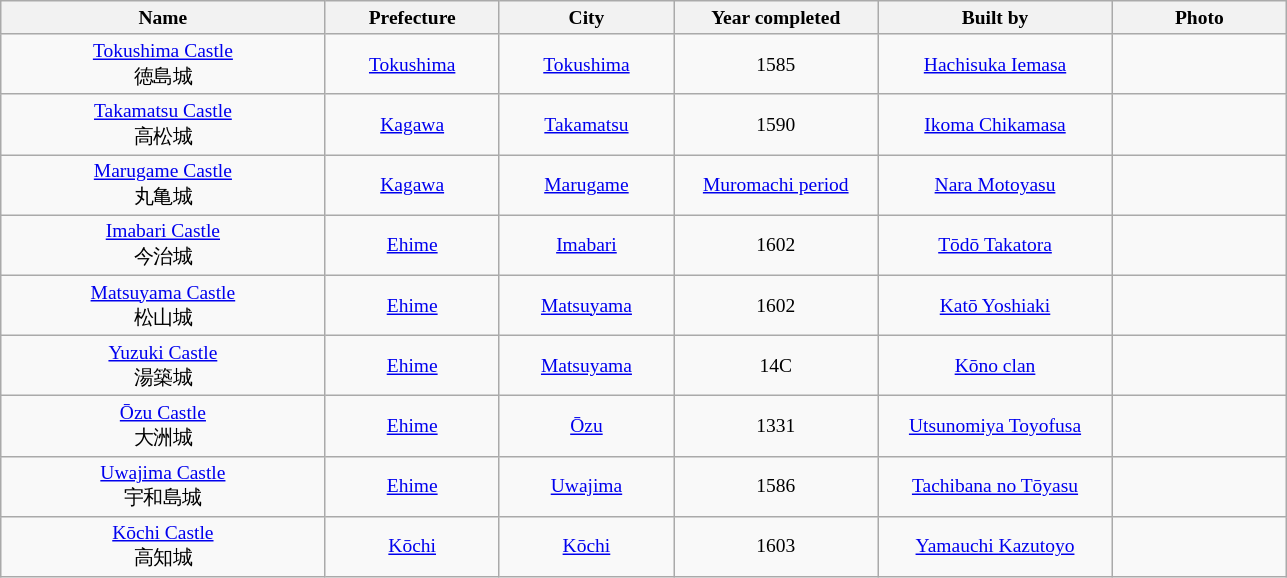<table class="wikitable" style="text-align:center; font-size:small;">
<tr>
<th style="width: 210px;">Name</th>
<th style="width: 110px;">Prefecture</th>
<th style="width: 110px;">City</th>
<th style="width: 130px;">Year completed</th>
<th style="width: 150px;">Built by</th>
<th style="width: 110px;">Photo</th>
</tr>
<tr>
<td><a href='#'>Tokushima Castle</a><br>徳島城</td>
<td><a href='#'>Tokushima</a></td>
<td><a href='#'>Tokushima</a></td>
<td>1585</td>
<td><a href='#'>Hachisuka Iemasa</a></td>
<td></td>
</tr>
<tr>
<td><a href='#'>Takamatsu Castle</a><br>高松城</td>
<td><a href='#'>Kagawa</a></td>
<td><a href='#'>Takamatsu</a></td>
<td>1590</td>
<td><a href='#'>Ikoma Chikamasa</a></td>
<td></td>
</tr>
<tr>
<td><a href='#'>Marugame Castle</a><br>丸亀城</td>
<td><a href='#'>Kagawa</a></td>
<td><a href='#'>Marugame</a></td>
<td><a href='#'>Muromachi period</a></td>
<td><a href='#'>Nara Motoyasu</a></td>
<td></td>
</tr>
<tr>
<td><a href='#'>Imabari Castle</a><br>今治城</td>
<td><a href='#'>Ehime</a></td>
<td><a href='#'>Imabari</a></td>
<td>1602</td>
<td><a href='#'>Tōdō Takatora</a></td>
<td></td>
</tr>
<tr>
<td><a href='#'>Matsuyama Castle</a><br>松山城</td>
<td><a href='#'>Ehime</a></td>
<td><a href='#'>Matsuyama</a></td>
<td>1602</td>
<td><a href='#'>Katō Yoshiaki</a></td>
<td></td>
</tr>
<tr>
<td><a href='#'>Yuzuki Castle</a><br>湯築城</td>
<td><a href='#'>Ehime</a></td>
<td><a href='#'>Matsuyama</a></td>
<td>14C</td>
<td><a href='#'>Kōno clan</a></td>
<td></td>
</tr>
<tr>
<td><a href='#'>Ōzu Castle</a><br>大洲城</td>
<td><a href='#'>Ehime</a></td>
<td><a href='#'>Ōzu</a></td>
<td>1331</td>
<td><a href='#'>Utsunomiya Toyofusa</a></td>
<td></td>
</tr>
<tr>
<td><a href='#'>Uwajima Castle</a><br>宇和島城</td>
<td><a href='#'>Ehime</a></td>
<td><a href='#'>Uwajima</a></td>
<td>1586</td>
<td><a href='#'>Tachibana no Tōyasu</a></td>
<td></td>
</tr>
<tr>
<td><a href='#'>Kōchi Castle</a><br>高知城</td>
<td><a href='#'>Kōchi</a></td>
<td><a href='#'>Kōchi</a></td>
<td>1603</td>
<td><a href='#'>Yamauchi Kazutoyo</a></td>
<td></td>
</tr>
</table>
